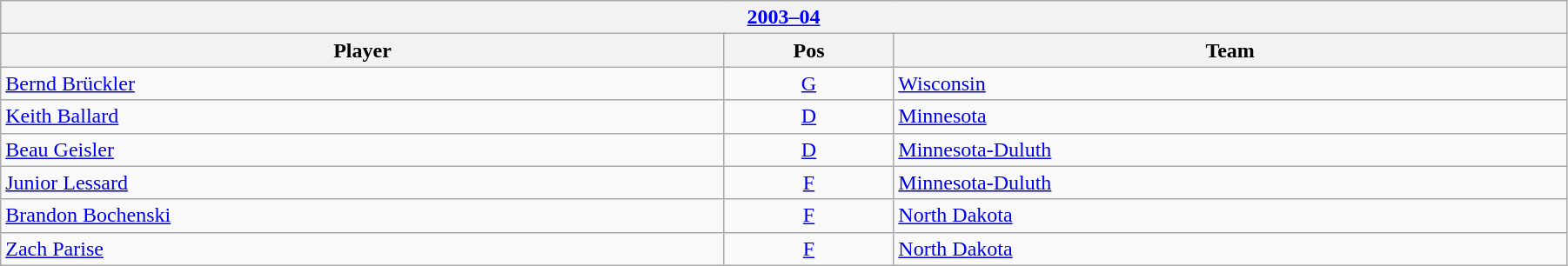<table class="wikitable" width=95%>
<tr>
<th colspan=3><a href='#'>2003–04</a></th>
</tr>
<tr>
<th>Player</th>
<th>Pos</th>
<th>Team</th>
</tr>
<tr>
<td><a href='#'>Bernd Brückler</a></td>
<td align=center><a href='#'>G</a></td>
<td><a href='#'>Wisconsin</a></td>
</tr>
<tr>
<td><a href='#'>Keith Ballard</a></td>
<td align=center><a href='#'>D</a></td>
<td><a href='#'>Minnesota</a></td>
</tr>
<tr>
<td><a href='#'>Beau Geisler</a></td>
<td align=center><a href='#'>D</a></td>
<td><a href='#'>Minnesota-Duluth</a></td>
</tr>
<tr>
<td><a href='#'>Junior Lessard</a></td>
<td align=center><a href='#'>F</a></td>
<td><a href='#'>Minnesota-Duluth</a></td>
</tr>
<tr>
<td><a href='#'>Brandon Bochenski</a></td>
<td align=center><a href='#'>F</a></td>
<td><a href='#'>North Dakota</a></td>
</tr>
<tr>
<td><a href='#'>Zach Parise</a></td>
<td align=center><a href='#'>F</a></td>
<td><a href='#'>North Dakota</a></td>
</tr>
</table>
